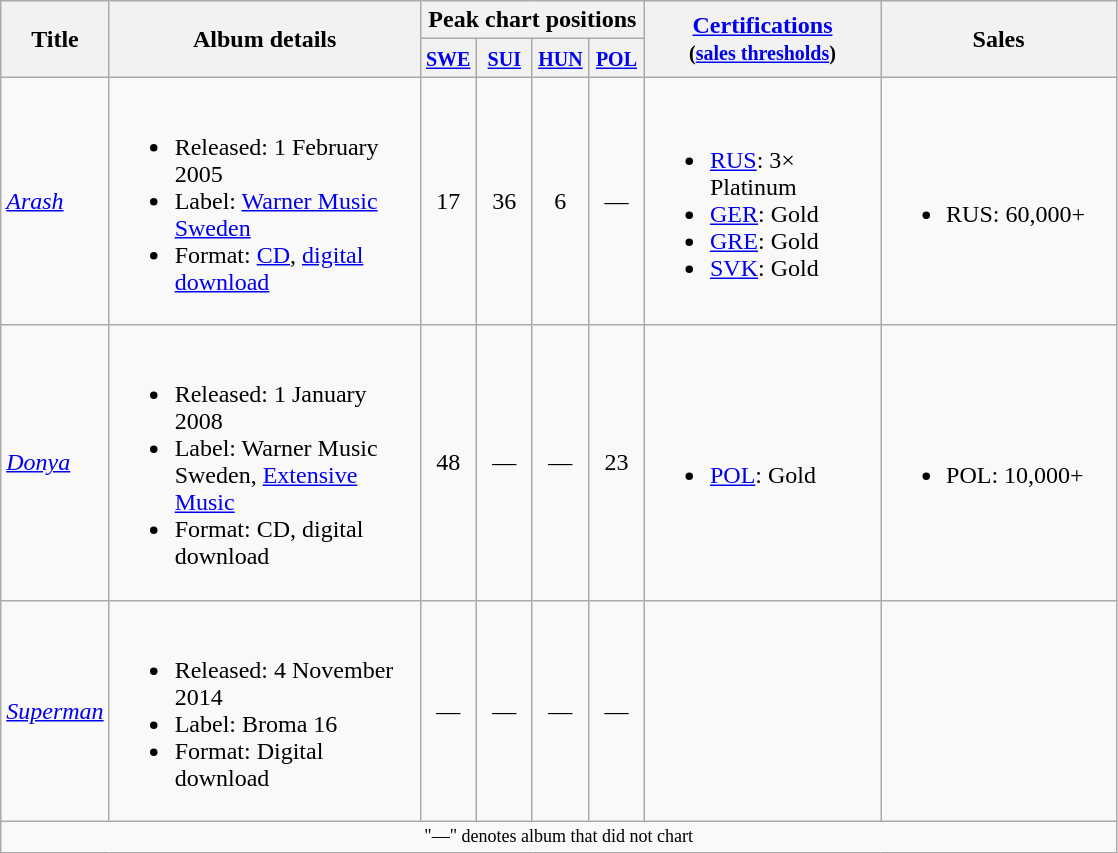<table class="wikitable">
<tr>
<th rowspan="2" width=10>Title</th>
<th rowspan="2" style="width:200px;">Album details</th>
<th colspan="4">Peak chart positions</th>
<th rowspan="2" width="150"><a href='#'>Certifications</a><br><small>(<a href='#'>sales thresholds</a>)</small></th>
<th rowspan="2" width="150">Sales</th>
</tr>
<tr>
<th style="width:30px;"><small><a href='#'>SWE</a><br></small></th>
<th style="width:30px;"><small><a href='#'>SUI</a><br></small></th>
<th style="width:30px;"><small><a href='#'>HUN</a><br></small></th>
<th style="width:30px;"><small><a href='#'>POL</a><br></small></th>
</tr>
<tr>
<td><em><a href='#'>Arash</a></em></td>
<td><br><ul><li>Released: 1 February 2005</li><li>Label: <a href='#'>Warner Music Sweden</a></li><li>Format: <a href='#'>CD</a>, <a href='#'>digital download</a></li></ul></td>
<td style="text-align:center;">17</td>
<td style="text-align:center;">36</td>
<td style="text-align:center;">6</td>
<td style="text-align:center;">—</td>
<td style="text-align:left;"><br><ul><li><a href='#'>RUS</a>: 3× Platinum</li><li><a href='#'>GER</a>: Gold</li><li><a href='#'>GRE</a>: Gold</li><li><a href='#'>SVK</a>: Gold</li></ul></td>
<td style="text-align:left;"><br><ul><li>RUS: 60,000+</li></ul></td>
</tr>
<tr>
<td><em><a href='#'>Donya</a></em></td>
<td><br><ul><li>Released: 1 January 2008</li><li>Label: Warner Music Sweden, <a href='#'>Extensive Music</a></li><li>Format: CD, digital download</li></ul></td>
<td style="text-align:center;">48</td>
<td style="text-align:center;">—</td>
<td style="text-align:center;">—</td>
<td style="text-align:center;">23</td>
<td style="text-align:left;"><br><ul><li><a href='#'>POL</a>: Gold</li></ul></td>
<td style="text-align:left;"><br><ul><li>POL: 10,000+</li></ul></td>
</tr>
<tr>
<td><em><a href='#'>Superman</a></em></td>
<td><br><ul><li>Released: 4 November 2014</li><li>Label: Broma 16</li><li>Format: Digital download</li></ul></td>
<td style="text-align:center;">—</td>
<td style="text-align:center;">—</td>
<td style="text-align:center;">—</td>
<td style="text-align:center;">—</td>
<td></td>
<td></td>
</tr>
<tr>
<td align="center" colspan="8" style="font-size:9pt">"—" denotes album that did not chart</td>
</tr>
</table>
